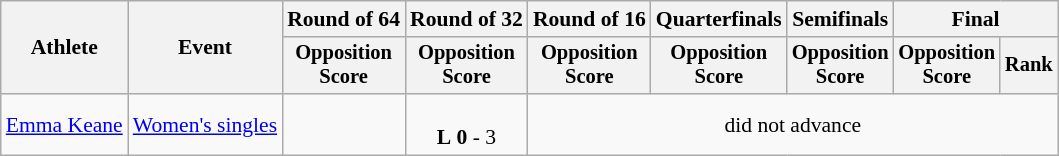<table class=wikitable style=font-size:90%;text-align:center>
<tr>
<th rowspan=2>Athlete</th>
<th rowspan=2>Event</th>
<th>Round of 64</th>
<th>Round of 32</th>
<th>Round of 16</th>
<th>Quarterfinals</th>
<th>Semifinals</th>
<th colspan=2>Final</th>
</tr>
<tr style=font-size:95%>
<th>Opposition<br>Score</th>
<th>Opposition<br>Score</th>
<th>Opposition<br>Score</th>
<th>Opposition<br>Score</th>
<th>Opposition<br>Score</th>
<th>Opposition<br>Score</th>
<th>Rank</th>
</tr>
<tr>
<td align=left><a href='#'>Emma Keane</a></td>
<td align=left><a href='#'>Women's singles</a></td>
<td></td>
<td><br><strong>L</strong> <strong>0</strong> - 3</td>
<td colspan=5>did not advance</td>
</tr>
</table>
